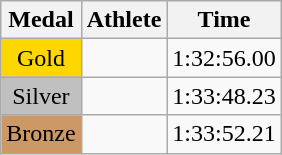<table class="wikitable">
<tr>
<th>Medal</th>
<th>Athlete</th>
<th>Time</th>
</tr>
<tr>
<td style="text-align:center;background-color:gold;">Gold</td>
<td></td>
<td>1:32:56.00</td>
</tr>
<tr>
<td style="text-align:center;background-color:silver;">Silver</td>
<td></td>
<td>1:33:48.23</td>
</tr>
<tr>
<td style="text-align:center;background-color:#CC9966;">Bronze</td>
<td></td>
<td>1:33:52.21</td>
</tr>
</table>
